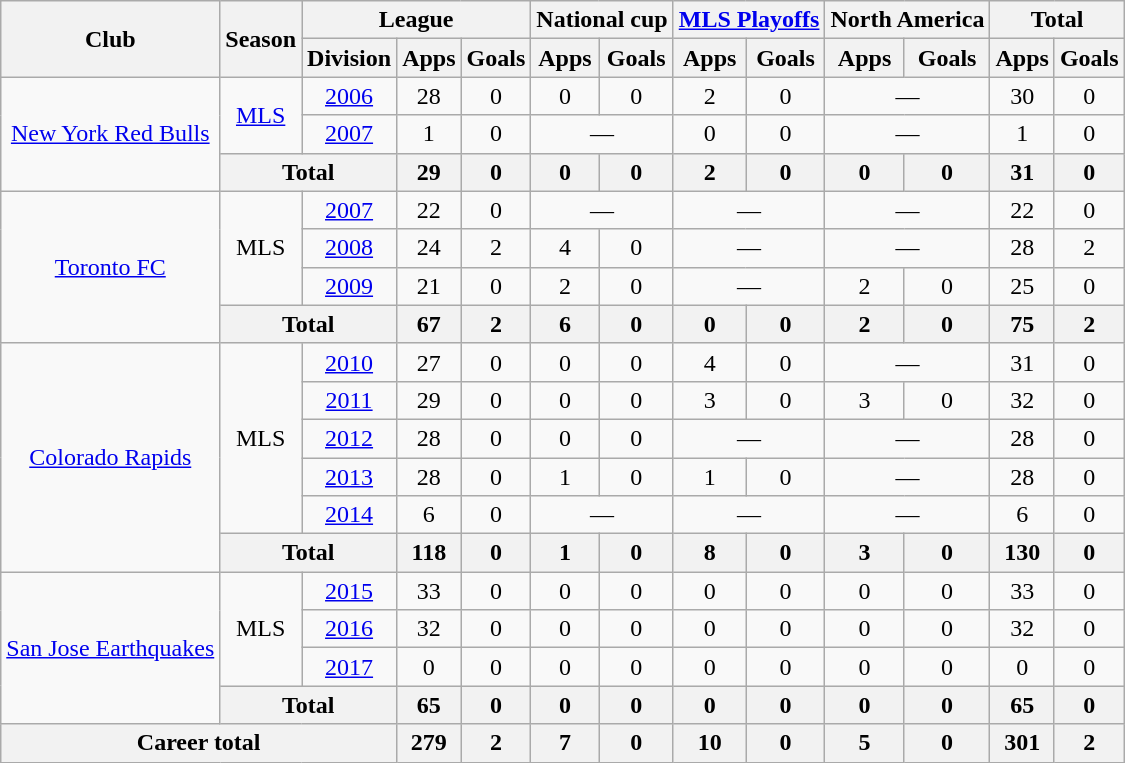<table class="wikitable" style="text-align:center">
<tr>
<th rowspan="2">Club</th>
<th rowspan="2">Season</th>
<th colspan="3">League</th>
<th colspan="2">National cup</th>
<th colspan="2"><a href='#'>MLS Playoffs</a></th>
<th colspan="2">North America</th>
<th colspan="2">Total</th>
</tr>
<tr>
<th>Division</th>
<th>Apps</th>
<th>Goals</th>
<th>Apps</th>
<th>Goals</th>
<th>Apps</th>
<th>Goals</th>
<th>Apps</th>
<th>Goals</th>
<th>Apps</th>
<th>Goals</th>
</tr>
<tr>
<td rowspan="3"><a href='#'>New York Red Bulls</a></td>
<td rowspan="2"><a href='#'>MLS</a></td>
<td><a href='#'>2006</a></td>
<td>28</td>
<td>0</td>
<td>0</td>
<td>0</td>
<td>2</td>
<td>0</td>
<td colspan="2">—</td>
<td>30</td>
<td>0</td>
</tr>
<tr>
<td><a href='#'>2007</a></td>
<td>1</td>
<td>0</td>
<td colspan="2">—</td>
<td>0</td>
<td>0</td>
<td colspan="2">—</td>
<td>1</td>
<td>0</td>
</tr>
<tr>
<th colspan="2">Total</th>
<th>29</th>
<th>0</th>
<th>0</th>
<th>0</th>
<th>2</th>
<th>0</th>
<th>0</th>
<th>0</th>
<th>31</th>
<th>0</th>
</tr>
<tr>
<td rowspan="4"><a href='#'>Toronto FC</a></td>
<td rowspan="3">MLS</td>
<td><a href='#'>2007</a></td>
<td>22</td>
<td>0</td>
<td colspan="2">—</td>
<td colspan="2">—</td>
<td colspan="2">—</td>
<td>22</td>
<td>0</td>
</tr>
<tr>
<td><a href='#'>2008</a></td>
<td>24</td>
<td>2</td>
<td>4</td>
<td>0</td>
<td colspan="2">—</td>
<td colspan="2">—</td>
<td>28</td>
<td>2</td>
</tr>
<tr>
<td><a href='#'>2009</a></td>
<td>21</td>
<td>0</td>
<td>2</td>
<td>0</td>
<td colspan="2">—</td>
<td>2</td>
<td>0</td>
<td>25</td>
<td>0</td>
</tr>
<tr>
<th colspan="2">Total</th>
<th>67</th>
<th>2</th>
<th>6</th>
<th>0</th>
<th>0</th>
<th>0</th>
<th>2</th>
<th>0</th>
<th>75</th>
<th>2</th>
</tr>
<tr>
<td rowspan="6"><a href='#'>Colorado Rapids</a></td>
<td rowspan="5">MLS</td>
<td><a href='#'>2010</a></td>
<td>27</td>
<td>0</td>
<td>0</td>
<td>0</td>
<td>4</td>
<td>0</td>
<td colspan="2">—</td>
<td>31</td>
<td>0</td>
</tr>
<tr>
<td><a href='#'>2011</a></td>
<td>29</td>
<td>0</td>
<td>0</td>
<td>0</td>
<td>3</td>
<td>0</td>
<td>3</td>
<td>0</td>
<td>32</td>
<td>0</td>
</tr>
<tr>
<td><a href='#'>2012</a></td>
<td>28</td>
<td>0</td>
<td>0</td>
<td>0</td>
<td colspan="2">—</td>
<td colspan="2">—</td>
<td>28</td>
<td>0</td>
</tr>
<tr>
<td><a href='#'>2013</a></td>
<td>28</td>
<td>0</td>
<td>1</td>
<td>0</td>
<td>1</td>
<td>0</td>
<td colspan="2">—</td>
<td>28</td>
<td>0</td>
</tr>
<tr>
<td><a href='#'>2014</a></td>
<td>6</td>
<td>0</td>
<td colspan="2">—</td>
<td colspan="2">—</td>
<td colspan="2">—</td>
<td>6</td>
<td>0</td>
</tr>
<tr>
<th colspan="2">Total</th>
<th>118</th>
<th>0</th>
<th>1</th>
<th>0</th>
<th>8</th>
<th>0</th>
<th>3</th>
<th>0</th>
<th>130</th>
<th>0</th>
</tr>
<tr>
<td rowspan="4"><a href='#'>San Jose Earthquakes</a></td>
<td rowspan="3">MLS</td>
<td><a href='#'>2015</a></td>
<td>33</td>
<td>0</td>
<td>0</td>
<td>0</td>
<td>0</td>
<td>0</td>
<td>0</td>
<td>0</td>
<td>33</td>
<td>0</td>
</tr>
<tr>
<td><a href='#'>2016</a></td>
<td>32</td>
<td>0</td>
<td>0</td>
<td>0</td>
<td>0</td>
<td>0</td>
<td>0</td>
<td>0</td>
<td>32</td>
<td>0</td>
</tr>
<tr>
<td><a href='#'>2017</a></td>
<td>0</td>
<td>0</td>
<td>0</td>
<td>0</td>
<td>0</td>
<td>0</td>
<td>0</td>
<td>0</td>
<td>0</td>
<td>0</td>
</tr>
<tr>
<th colspan="2">Total</th>
<th>65</th>
<th>0</th>
<th>0</th>
<th>0</th>
<th>0</th>
<th>0</th>
<th>0</th>
<th>0</th>
<th>65</th>
<th>0</th>
</tr>
<tr>
<th colspan="3">Career total</th>
<th>279</th>
<th>2</th>
<th>7</th>
<th>0</th>
<th>10</th>
<th>0</th>
<th>5</th>
<th>0</th>
<th>301</th>
<th>2</th>
</tr>
</table>
